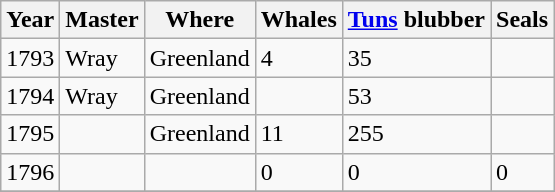<table class="sortable wikitable">
<tr>
<th>Year</th>
<th>Master</th>
<th>Where</th>
<th>Whales</th>
<th><a href='#'>Tuns</a> blubber</th>
<th>Seals</th>
</tr>
<tr>
<td>1793</td>
<td>Wray</td>
<td>Greenland</td>
<td>4</td>
<td>35</td>
<td></td>
</tr>
<tr>
<td>1794</td>
<td>Wray</td>
<td>Greenland</td>
<td></td>
<td>53</td>
<td></td>
</tr>
<tr>
<td>1795</td>
<td></td>
<td>Greenland</td>
<td>11</td>
<td>255</td>
<td></td>
</tr>
<tr>
<td>1796</td>
<td></td>
<td></td>
<td>0</td>
<td>0</td>
<td>0</td>
</tr>
<tr>
</tr>
</table>
